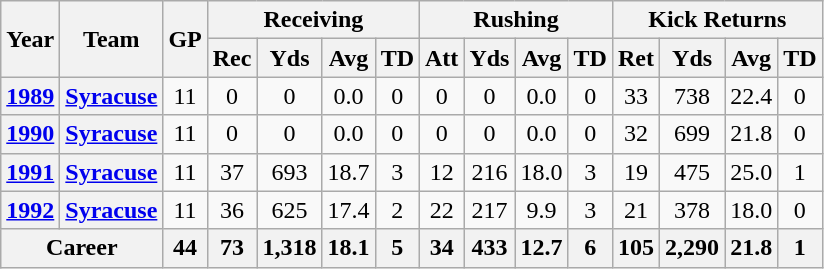<table class="wikitable" style="text-align:center;">
<tr>
<th rowspan="2">Year</th>
<th rowspan="2">Team</th>
<th rowspan="2">GP</th>
<th colspan="4">Receiving</th>
<th colspan="4">Rushing</th>
<th colspan="4">Kick Returns</th>
</tr>
<tr>
<th>Rec</th>
<th>Yds</th>
<th>Avg</th>
<th>TD</th>
<th>Att</th>
<th>Yds</th>
<th>Avg</th>
<th>TD</th>
<th>Ret</th>
<th>Yds</th>
<th>Avg</th>
<th>TD</th>
</tr>
<tr>
<th><a href='#'>1989</a></th>
<th><a href='#'>Syracuse</a></th>
<td>11</td>
<td>0</td>
<td>0</td>
<td>0.0</td>
<td>0</td>
<td>0</td>
<td>0</td>
<td>0.0</td>
<td>0</td>
<td>33</td>
<td>738</td>
<td>22.4</td>
<td>0</td>
</tr>
<tr>
<th><a href='#'>1990</a></th>
<th><a href='#'>Syracuse</a></th>
<td>11</td>
<td>0</td>
<td>0</td>
<td>0.0</td>
<td>0</td>
<td>0</td>
<td>0</td>
<td>0.0</td>
<td>0</td>
<td>32</td>
<td>699</td>
<td>21.8</td>
<td>0</td>
</tr>
<tr>
<th><a href='#'>1991</a></th>
<th><a href='#'>Syracuse</a></th>
<td>11</td>
<td>37</td>
<td>693</td>
<td>18.7</td>
<td>3</td>
<td>12</td>
<td>216</td>
<td>18.0</td>
<td>3</td>
<td>19</td>
<td>475</td>
<td>25.0</td>
<td>1</td>
</tr>
<tr>
<th><a href='#'>1992</a></th>
<th><a href='#'>Syracuse</a></th>
<td>11</td>
<td>36</td>
<td>625</td>
<td>17.4</td>
<td>2</td>
<td>22</td>
<td>217</td>
<td>9.9</td>
<td>3</td>
<td>21</td>
<td>378</td>
<td>18.0</td>
<td>0</td>
</tr>
<tr>
<th colspan="2">Career</th>
<th>44</th>
<th>73</th>
<th>1,318</th>
<th>18.1</th>
<th>5</th>
<th>34</th>
<th>433</th>
<th>12.7</th>
<th>6</th>
<th>105</th>
<th>2,290</th>
<th>21.8</th>
<th>1</th>
</tr>
</table>
